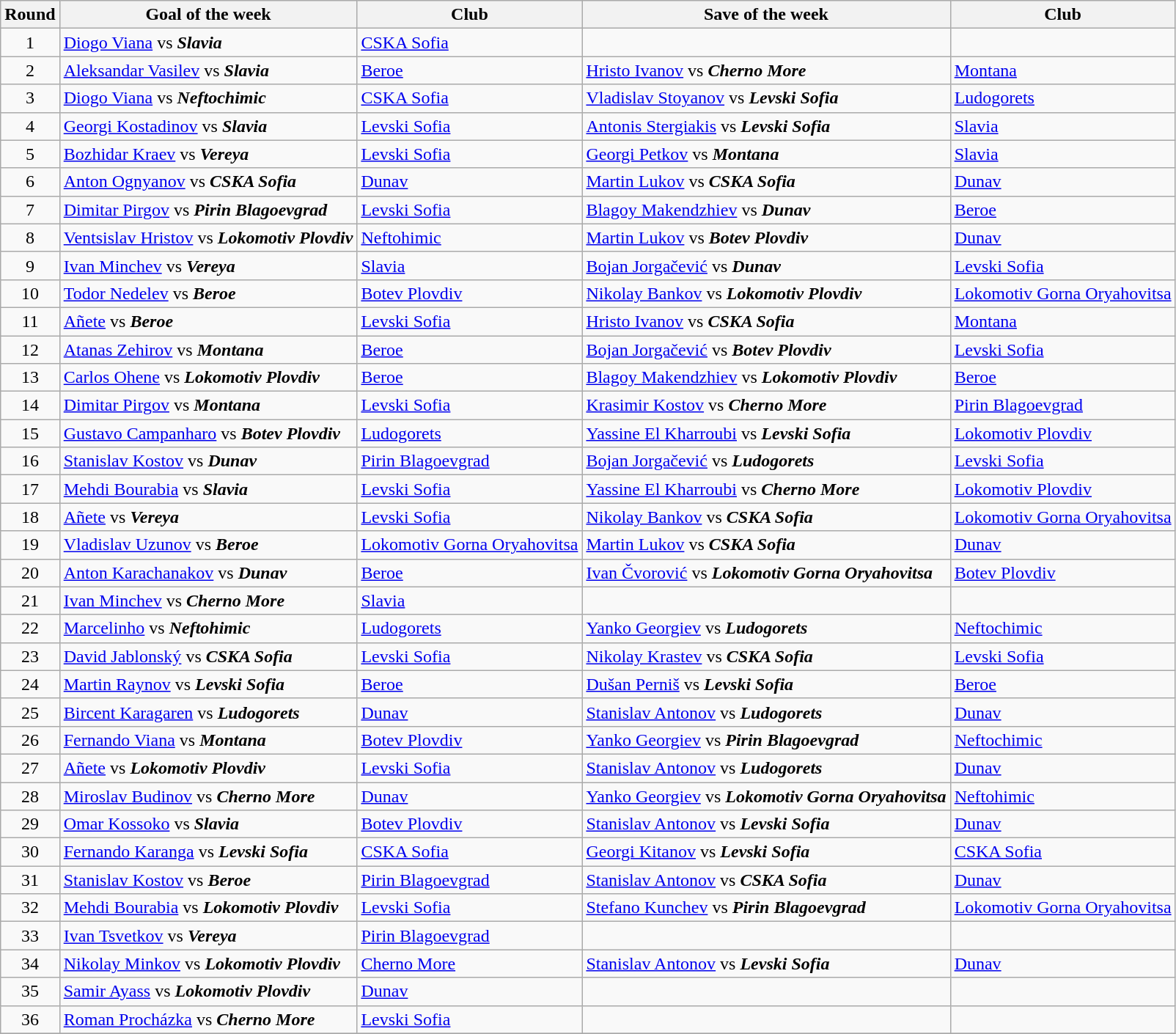<table class="wikitable" style="text-align:center">
<tr>
<th>Round</th>
<th>Goal of the week</th>
<th>Club</th>
<th>Save of the week</th>
<th>Club</th>
</tr>
<tr>
<td>1</td>
<td align="left"> <a href='#'>Diogo Viana</a> vs <strong><em>Slavia</em></strong> </td>
<td align="left"><a href='#'>CSKA Sofia</a></td>
<td align="left"></td>
<td align="left"></td>
</tr>
<tr>
<td>2</td>
<td align="left"> <a href='#'>Aleksandar Vasilev</a> vs <strong><em>Slavia</em></strong> </td>
<td align="left"><a href='#'>Beroe</a></td>
<td align="left"> <a href='#'>Hristo Ivanov</a> vs <strong><em>Cherno More</em></strong> </td>
<td align="left"><a href='#'>Montana</a></td>
</tr>
<tr>
<td>3</td>
<td align="left"> <a href='#'>Diogo Viana</a> vs <strong><em>Neftochimic</em></strong> </td>
<td align="left"><a href='#'>CSKA Sofia</a></td>
<td align="left"> <a href='#'>Vladislav Stoyanov</a> vs <strong><em>Levski Sofia</em></strong> </td>
<td align="left"><a href='#'>Ludogorets</a></td>
</tr>
<tr>
<td>4</td>
<td align="left"> <a href='#'>Georgi Kostadinov</a> vs <strong><em>Slavia</em></strong> </td>
<td align="left"><a href='#'>Levski Sofia</a></td>
<td align="left"> <a href='#'>Antonis Stergiakis</a> vs <strong><em>Levski Sofia</em></strong> </td>
<td align="left"><a href='#'>Slavia</a></td>
</tr>
<tr>
<td>5</td>
<td align="left"> <a href='#'>Bozhidar Kraev</a> vs <strong><em>Vereya</em></strong> </td>
<td align="left"><a href='#'>Levski Sofia</a></td>
<td align="left"> <a href='#'>Georgi Petkov</a> vs <strong><em>Montana</em></strong> </td>
<td align="left"><a href='#'>Slavia</a></td>
</tr>
<tr>
<td>6</td>
<td align="left"> <a href='#'>Anton Ognyanov</a> vs <strong><em>CSKA Sofia</em></strong> </td>
<td align="left"><a href='#'>Dunav</a></td>
<td align="left"> <a href='#'>Martin Lukov</a> vs <strong><em>CSKA Sofia</em></strong> </td>
<td align="left"><a href='#'>Dunav</a></td>
</tr>
<tr>
<td>7</td>
<td align="left"> <a href='#'>Dimitar Pirgov</a> vs <strong><em>Pirin Blagoevgrad</em></strong> </td>
<td align="left"><a href='#'>Levski Sofia</a></td>
<td align="left"> <a href='#'>Blagoy Makendzhiev</a> vs <strong><em>Dunav</em></strong> </td>
<td align="left"><a href='#'>Beroe</a></td>
</tr>
<tr>
<td>8</td>
<td align="left"> <a href='#'>Ventsislav Hristov</a> vs <strong><em>Lokomotiv Plovdiv</em></strong> </td>
<td align="left"><a href='#'>Neftohimic</a></td>
<td align="left"> <a href='#'>Martin Lukov</a> vs <strong><em>Botev Plovdiv</em></strong> </td>
<td align="left"><a href='#'>Dunav</a></td>
</tr>
<tr>
<td>9</td>
<td align="left"> <a href='#'>Ivan Minchev</a> vs <strong><em>Vereya</em></strong> </td>
<td align="left"><a href='#'>Slavia</a></td>
<td align="left"> <a href='#'>Bojan Jorgačević</a> vs <strong><em>Dunav</em></strong> </td>
<td align="left"><a href='#'>Levski Sofia</a></td>
</tr>
<tr>
<td>10</td>
<td align="left"> <a href='#'>Todor Nedelev</a> vs <strong><em>Beroe</em></strong> </td>
<td align="left"><a href='#'>Botev Plovdiv</a></td>
<td align="left"> <a href='#'>Nikolay Bankov</a> vs <strong><em>Lokomotiv Plovdiv</em></strong> </td>
<td align="left"><a href='#'>Lokomotiv Gorna Oryahovitsa</a></td>
</tr>
<tr>
<td>11</td>
<td align="left"> <a href='#'>Añete</a> vs <strong><em>Beroe</em></strong> </td>
<td align="left"><a href='#'>Levski Sofia</a></td>
<td align="left"> <a href='#'>Hristo Ivanov</a> vs <strong><em>CSKA Sofia</em></strong> </td>
<td align="left"><a href='#'>Montana</a></td>
</tr>
<tr>
<td>12</td>
<td align="left"> <a href='#'>Atanas Zehirov</a> vs <strong><em>Montana</em></strong> </td>
<td align="left"><a href='#'>Beroe</a></td>
<td align="left"> <a href='#'>Bojan Jorgačević</a> vs <strong><em>Botev Plovdiv</em></strong> </td>
<td align="left"><a href='#'>Levski Sofia</a></td>
</tr>
<tr>
<td>13</td>
<td align="left"> <a href='#'>Carlos Ohene</a> vs <strong><em>Lokomotiv Plovdiv</em></strong> </td>
<td align="left"><a href='#'>Beroe</a></td>
<td align="left"> <a href='#'>Blagoy Makendzhiev</a> vs <strong><em>Lokomotiv Plovdiv</em></strong> </td>
<td align="left"><a href='#'>Beroe</a></td>
</tr>
<tr>
<td>14</td>
<td align="left"> <a href='#'>Dimitar Pirgov</a> vs <strong><em>Montana</em></strong> </td>
<td align="left"><a href='#'>Levski Sofia</a></td>
<td align="left"> <a href='#'>Krasimir Kostov</a> vs <strong><em>Cherno More</em></strong> </td>
<td align="left"><a href='#'>Pirin Blagoevgrad</a></td>
</tr>
<tr>
<td>15</td>
<td align="left"> <a href='#'>Gustavo Campanharo</a> vs <strong><em>Botev Plovdiv</em></strong> </td>
<td align="left"><a href='#'>Ludogorets</a></td>
<td align="left"> <a href='#'>Yassine El Kharroubi</a> vs <strong><em>Levski Sofia</em></strong> </td>
<td align="left"><a href='#'>Lokomotiv Plovdiv</a></td>
</tr>
<tr>
<td>16</td>
<td align="left"> <a href='#'>Stanislav Kostov</a> vs <strong><em>Dunav</em></strong> </td>
<td align="left"><a href='#'>Pirin Blagoevgrad</a></td>
<td align="left"> <a href='#'>Bojan Jorgačević</a> vs <strong><em>Ludogorets</em></strong> </td>
<td align="left"><a href='#'>Levski Sofia</a></td>
</tr>
<tr>
<td>17</td>
<td align="left"> <a href='#'>Mehdi Bourabia</a> vs <strong><em>Slavia</em></strong> </td>
<td align="left"><a href='#'>Levski Sofia</a></td>
<td align="left"> <a href='#'>Yassine El Kharroubi</a> vs <strong><em>Cherno More</em></strong> </td>
<td align="left"><a href='#'>Lokomotiv Plovdiv</a></td>
</tr>
<tr>
<td>18</td>
<td align="left"> <a href='#'>Añete</a> vs <strong><em>Vereya</em></strong>  </td>
<td align="left"><a href='#'>Levski Sofia</a></td>
<td align="left"> <a href='#'>Nikolay Bankov</a> vs <strong><em>CSKA Sofia</em></strong> </td>
<td align="left"><a href='#'>Lokomotiv Gorna Oryahovitsa</a></td>
</tr>
<tr>
<td>19</td>
<td align="left"> <a href='#'>Vladislav Uzunov</a> vs <strong><em>Beroe</em></strong> </td>
<td align="left"><a href='#'>Lokomotiv Gorna Oryahovitsa</a></td>
<td align="left"> <a href='#'>Martin Lukov</a> vs <strong><em>CSKA Sofia</em></strong> </td>
<td align="left"><a href='#'>Dunav</a></td>
</tr>
<tr>
<td>20</td>
<td align="left"> <a href='#'>Anton Karachanakov</a> vs <strong><em>Dunav</em></strong> </td>
<td align="left"><a href='#'>Beroe</a></td>
<td align="left"> <a href='#'>Ivan Čvorović</a> vs <strong><em>Lokomotiv Gorna Oryahovitsa</em></strong> </td>
<td align="left"><a href='#'>Botev Plovdiv</a></td>
</tr>
<tr>
<td>21</td>
<td align="left"> <a href='#'>Ivan Minchev</a> vs <strong><em>Cherno More</em></strong> </td>
<td align="left"><a href='#'>Slavia</a></td>
<td align="left"></td>
<td align="left"></td>
</tr>
<tr>
<td>22</td>
<td align="left"> <a href='#'>Marcelinho</a> vs <strong><em>Neftohimic</em></strong> </td>
<td align="left"><a href='#'>Ludogorets</a></td>
<td align="left"> <a href='#'>Yanko Georgiev</a> vs <strong><em>Ludogorets</em></strong> </td>
<td align="left"><a href='#'>Neftochimic</a></td>
</tr>
<tr>
<td>23</td>
<td align="left"> <a href='#'>David Jablonský</a> vs <strong><em>CSKA Sofia</em></strong> </td>
<td align="left"><a href='#'>Levski Sofia</a></td>
<td align="left"> <a href='#'>Nikolay Krastev</a> vs <strong><em>CSKA Sofia</em></strong> </td>
<td align="left"><a href='#'>Levski Sofia</a></td>
</tr>
<tr>
<td>24</td>
<td align="left"> <a href='#'>Martin Raynov</a> vs <strong><em>Levski Sofia</em></strong> </td>
<td align="left"><a href='#'>Beroe</a></td>
<td align="left"> <a href='#'>Dušan Perniš</a> vs <strong><em>Levski Sofia</em></strong> </td>
<td align="left"><a href='#'>Beroe</a></td>
</tr>
<tr>
<td>25</td>
<td align="left"> <a href='#'>Bircent Karagaren</a> vs <strong><em>Ludogorets</em></strong> </td>
<td align="left"><a href='#'>Dunav</a></td>
<td align="left"> <a href='#'>Stanislav Antonov</a> vs <strong><em>Ludogorets</em></strong> </td>
<td align="left"><a href='#'>Dunav</a></td>
</tr>
<tr>
<td>26</td>
<td align="left"> <a href='#'>Fernando Viana</a> vs <strong><em>Montana</em></strong> </td>
<td align="left"><a href='#'>Botev Plovdiv</a></td>
<td align="left"> <a href='#'>Yanko Georgiev</a> vs <strong><em>Pirin Blagoevgrad</em></strong> </td>
<td align="left"><a href='#'>Neftochimic</a></td>
</tr>
<tr>
<td>27</td>
<td align="left"> <a href='#'>Añete</a> vs <strong><em>Lokomotiv Plovdiv</em></strong> </td>
<td align="left"><a href='#'>Levski Sofia</a></td>
<td align="left"> <a href='#'>Stanislav Antonov</a> vs <strong><em>Ludogorets</em></strong> </td>
<td align="left"><a href='#'>Dunav</a></td>
</tr>
<tr>
<td>28</td>
<td align="left"> <a href='#'>Miroslav Budinov</a> vs <strong><em>Cherno More</em></strong> </td>
<td align="left"><a href='#'>Dunav</a></td>
<td align="left"> <a href='#'>Yanko Georgiev</a> vs <strong><em>Lokomotiv Gorna Oryahovitsa</em></strong> </td>
<td align="left"><a href='#'>Neftohimic</a></td>
</tr>
<tr>
<td>29</td>
<td align="left"> <a href='#'>Omar Kossoko</a> vs <strong><em>Slavia</em></strong> </td>
<td align="left"><a href='#'>Botev Plovdiv</a></td>
<td align="left"> <a href='#'>Stanislav Antonov</a> vs <strong><em>Levski Sofia</em></strong> </td>
<td align="left"><a href='#'>Dunav</a></td>
</tr>
<tr>
<td>30</td>
<td align="left"> <a href='#'>Fernando Karanga</a> vs <strong><em>Levski Sofia</em></strong> </td>
<td align="left"><a href='#'>CSKA Sofia</a></td>
<td align="left"> <a href='#'>Georgi Kitanov</a> vs <strong><em>Levski Sofia</em></strong> </td>
<td align="left"><a href='#'>CSKA Sofia</a></td>
</tr>
<tr>
<td>31</td>
<td align="left"> <a href='#'>Stanislav Kostov</a> vs <strong><em>Beroe</em></strong> </td>
<td align="left"><a href='#'>Pirin Blagoevgrad</a></td>
<td align="left"> <a href='#'>Stanislav Antonov</a> vs <strong><em>CSKA Sofia</em></strong> </td>
<td align="left"><a href='#'>Dunav</a></td>
</tr>
<tr>
<td>32</td>
<td align="left"> <a href='#'>Mehdi Bourabia</a> vs <strong><em>Lokomotiv Plovdiv</em></strong> </td>
<td align="left"><a href='#'>Levski Sofia</a></td>
<td align="left"> <a href='#'>Stefano Kunchev</a> vs <strong><em>Pirin Blagoevgrad</em></strong> </td>
<td align="left"><a href='#'>Lokomotiv Gorna Oryahovitsa</a></td>
</tr>
<tr>
<td>33</td>
<td align="left"> <a href='#'>Ivan Tsvetkov</a> vs <strong><em>Vereya</em></strong> </td>
<td align="left"><a href='#'>Pirin Blagoevgrad</a></td>
<td align="left"></td>
<td align="left"></td>
</tr>
<tr>
<td>34</td>
<td align="left"> <a href='#'>Nikolay Minkov</a> vs <strong><em>Lokomotiv Plovdiv</em></strong> </td>
<td align="left"><a href='#'>Cherno More</a></td>
<td align="left"> <a href='#'>Stanislav Antonov</a> vs <strong><em>Levski Sofia</em></strong> </td>
<td align="left"><a href='#'>Dunav</a></td>
</tr>
<tr>
<td>35</td>
<td align="left"> <a href='#'>Samir Ayass</a> vs <strong><em>Lokomotiv Plovdiv</em></strong> </td>
<td align="left"><a href='#'>Dunav</a></td>
<td align="left"></td>
<td align="left"></td>
</tr>
<tr>
<td>36</td>
<td align="left"> <a href='#'>Roman Procházka</a> vs <strong><em>Cherno More</em></strong> </td>
<td align="left"><a href='#'>Levski Sofia</a></td>
<td align="left"></td>
<td align="left"></td>
</tr>
<tr>
</tr>
</table>
